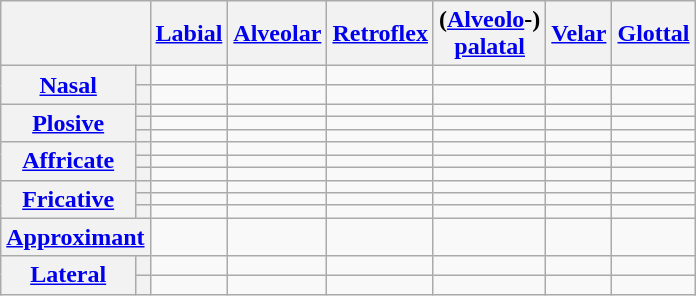<table class="wikitable" style="text-align:center">
<tr>
<th colspan="2"></th>
<th><a href='#'>Labial</a></th>
<th><a href='#'>Alveolar</a></th>
<th><a href='#'>Retroflex</a></th>
<th>(<a href='#'>Alveolo</a>-)<a href='#'><br>palatal</a></th>
<th><a href='#'>Velar</a></th>
<th><a href='#'>Glottal</a></th>
</tr>
<tr>
<th rowspan="2"><a href='#'>Nasal</a></th>
<th></th>
<td></td>
<td></td>
<td></td>
<td></td>
<td></td>
<td></td>
</tr>
<tr>
<th></th>
<td></td>
<td></td>
<td></td>
<td></td>
<td></td>
<td></td>
</tr>
<tr>
<th rowspan="3"><a href='#'>Plosive</a></th>
<th></th>
<td></td>
<td></td>
<td></td>
<td></td>
<td></td>
<td></td>
</tr>
<tr>
<th></th>
<td></td>
<td></td>
<td></td>
<td></td>
<td></td>
<td></td>
</tr>
<tr>
<th></th>
<td></td>
<td></td>
<td></td>
<td></td>
<td></td>
<td></td>
</tr>
<tr>
<th rowspan="3"><a href='#'>Affricate</a></th>
<th></th>
<td></td>
<td></td>
<td></td>
<td></td>
<td></td>
<td></td>
</tr>
<tr>
<th></th>
<td></td>
<td></td>
<td></td>
<td></td>
<td></td>
<td></td>
</tr>
<tr>
<th></th>
<td></td>
<td></td>
<td></td>
<td></td>
<td></td>
<td></td>
</tr>
<tr>
<th rowspan="3"><a href='#'>Fricative</a></th>
<th></th>
<td></td>
<td></td>
<td></td>
<td></td>
<td></td>
<td></td>
</tr>
<tr>
<th></th>
<td></td>
<td></td>
<td></td>
<td></td>
<td></td>
<td></td>
</tr>
<tr>
<th></th>
<td></td>
<td></td>
<td></td>
<td></td>
<td></td>
<td></td>
</tr>
<tr>
<th colspan="2"><a href='#'>Approximant</a></th>
<td></td>
<td></td>
<td></td>
<td></td>
<td></td>
<td></td>
</tr>
<tr>
<th rowspan="2"><a href='#'>Lateral</a></th>
<th></th>
<td></td>
<td></td>
<td></td>
<td></td>
<td></td>
<td></td>
</tr>
<tr>
<th></th>
<td></td>
<td></td>
<td></td>
<td></td>
<td></td>
<td></td>
</tr>
</table>
